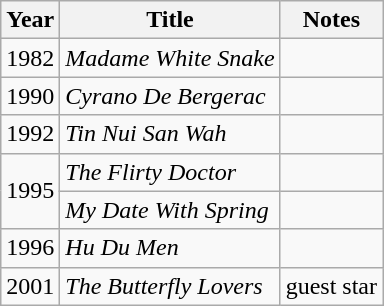<table class="wikitable sortable">
<tr>
<th>Year</th>
<th>Title</th>
<th class="unsortable">Notes</th>
</tr>
<tr>
<td>1982</td>
<td><em>Madame White Snake</em><br></td>
<td></td>
</tr>
<tr>
<td>1990</td>
<td><em>Cyrano De Bergerac</em><br></td>
<td></td>
</tr>
<tr>
<td>1992</td>
<td><em>Tin Nui San Wah</em><br></td>
<td></td>
</tr>
<tr>
<td rowspan="2">1995</td>
<td><em>The Flirty Doctor</em><br></td>
<td></td>
</tr>
<tr>
<td><em>My Date With Spring</em><br></td>
<td></td>
</tr>
<tr>
<td>1996</td>
<td><em>Hu Du Men</em><br></td>
<td></td>
</tr>
<tr>
<td>2001</td>
<td><em>The Butterfly Lovers</em><br></td>
<td>guest star</td>
</tr>
</table>
